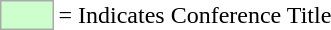<table>
<tr>
<td style="background-color:#CCFFCC; border:1px solid #aaaaaa; width:2em;"></td>
<td>= Indicates Conference Title</td>
</tr>
</table>
